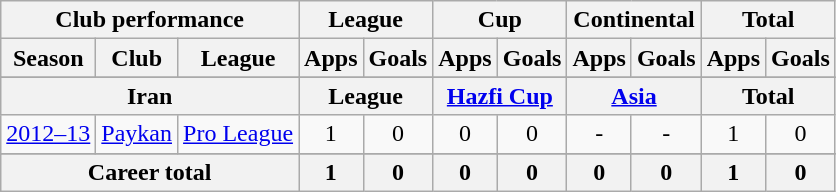<table class="wikitable" style="text-align:center">
<tr>
<th colspan=3>Club performance</th>
<th colspan=2>League</th>
<th colspan=2>Cup</th>
<th colspan=2>Continental</th>
<th colspan=2>Total</th>
</tr>
<tr>
<th>Season</th>
<th>Club</th>
<th>League</th>
<th>Apps</th>
<th>Goals</th>
<th>Apps</th>
<th>Goals</th>
<th>Apps</th>
<th>Goals</th>
<th>Apps</th>
<th>Goals</th>
</tr>
<tr>
</tr>
<tr>
<th colspan=3>Iran</th>
<th colspan=2>League</th>
<th colspan=2><a href='#'>Hazfi Cup</a></th>
<th colspan=2><a href='#'>Asia</a></th>
<th colspan=2>Total</th>
</tr>
<tr>
<td><a href='#'>2012–13</a></td>
<td><a href='#'>Paykan</a></td>
<td><a href='#'>Pro League</a></td>
<td>1</td>
<td>0</td>
<td>0</td>
<td>0</td>
<td>-</td>
<td>-</td>
<td>1</td>
<td>0</td>
</tr>
<tr>
</tr>
<tr>
<th colspan=3>Career total</th>
<th>1</th>
<th>0</th>
<th>0</th>
<th>0</th>
<th>0</th>
<th>0</th>
<th>1</th>
<th>0</th>
</tr>
</table>
